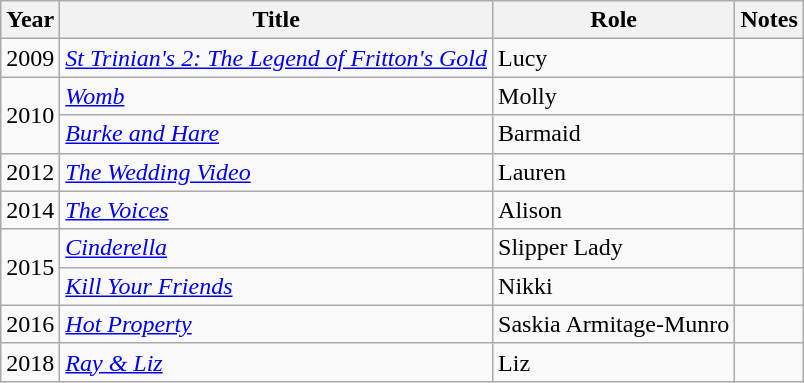<table class="wikitable sortable">
<tr>
<th>Year</th>
<th>Title</th>
<th>Role</th>
<th class="unsortable">Notes</th>
</tr>
<tr>
<td>2009</td>
<td><em><a href='#'>St Trinian's 2: The Legend of Fritton's Gold</a></em></td>
<td>Lucy</td>
<td></td>
</tr>
<tr>
<td rowspan=2>2010</td>
<td><em><a href='#'>Womb</a></em></td>
<td>Molly</td>
<td></td>
</tr>
<tr>
<td><em><a href='#'>Burke and Hare</a></em></td>
<td>Barmaid</td>
<td></td>
</tr>
<tr>
<td>2012</td>
<td><em><a href='#'>The Wedding Video</a></em></td>
<td>Lauren</td>
<td></td>
</tr>
<tr>
<td>2014</td>
<td><em><a href='#'>The Voices</a></em></td>
<td>Alison</td>
<td></td>
</tr>
<tr>
<td rowspan=2>2015</td>
<td><em><a href='#'>Cinderella</a></em></td>
<td>Slipper Lady</td>
<td></td>
</tr>
<tr>
<td><em><a href='#'>Kill Your Friends</a></em></td>
<td>Nikki</td>
<td></td>
</tr>
<tr>
<td>2016</td>
<td><em><a href='#'>Hot Property</a></em></td>
<td>Saskia Armitage-Munro</td>
<td></td>
</tr>
<tr>
<td>2018</td>
<td><em><a href='#'>Ray & Liz</a></em></td>
<td>Liz</td>
<td></td>
</tr>
</table>
